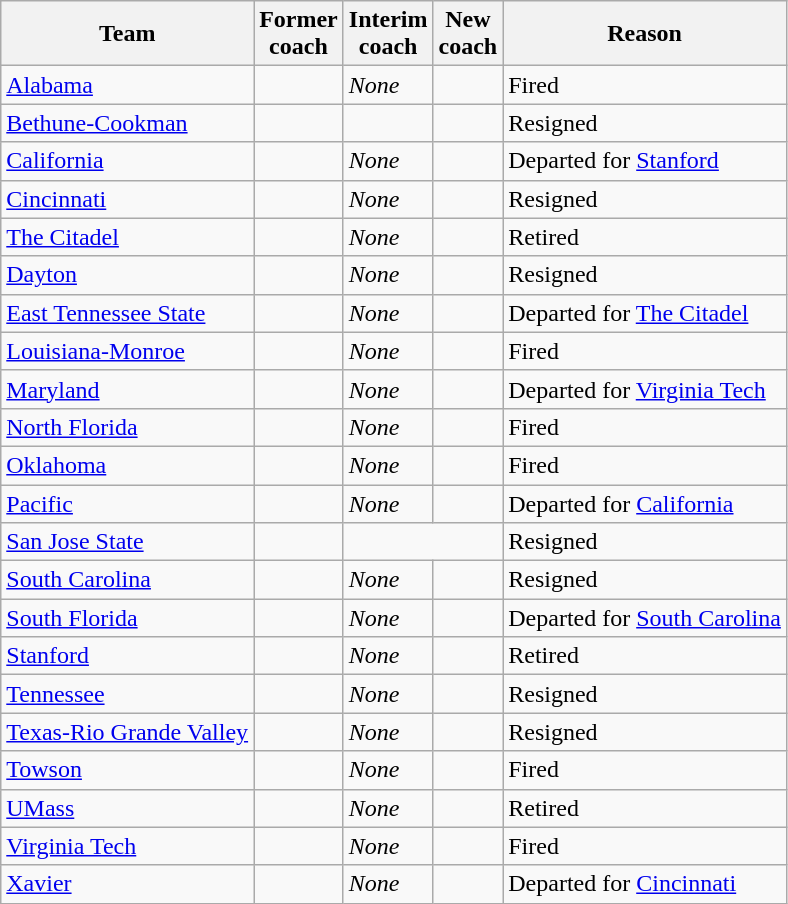<table class="wikitable sortable">
<tr>
<th>Team</th>
<th>Former<br>coach</th>
<th>Interim<br>coach</th>
<th>New<br>coach</th>
<th>Reason</th>
</tr>
<tr>
<td><a href='#'>Alabama</a></td>
<td></td>
<td><em>None</em></td>
<td></td>
<td>Fired</td>
</tr>
<tr>
<td><a href='#'>Bethune-Cookman</a></td>
<td></td>
<td></td>
<td></td>
<td>Resigned</td>
</tr>
<tr>
<td><a href='#'>California</a></td>
<td></td>
<td><em>None</em></td>
<td></td>
<td>Departed for <a href='#'>Stanford</a></td>
</tr>
<tr>
<td><a href='#'>Cincinnati</a></td>
<td></td>
<td><em>None</em></td>
<td></td>
<td>Resigned</td>
</tr>
<tr>
<td><a href='#'>The Citadel</a></td>
<td></td>
<td><em>None</em></td>
<td></td>
<td>Retired</td>
</tr>
<tr>
<td><a href='#'>Dayton</a></td>
<td></td>
<td><em>None</em></td>
<td></td>
<td>Resigned</td>
</tr>
<tr>
<td><a href='#'>East Tennessee State</a></td>
<td></td>
<td><em>None</em></td>
<td></td>
<td>Departed for <a href='#'>The Citadel</a></td>
</tr>
<tr>
<td><a href='#'>Louisiana-Monroe</a></td>
<td></td>
<td><em>None</em></td>
<td></td>
<td>Fired</td>
</tr>
<tr>
<td><a href='#'>Maryland</a></td>
<td></td>
<td><em>None</em></td>
<td></td>
<td>Departed for <a href='#'>Virginia Tech</a></td>
</tr>
<tr>
<td><a href='#'>North Florida</a></td>
<td></td>
<td><em>None</em></td>
<td></td>
<td>Fired</td>
</tr>
<tr>
<td><a href='#'>Oklahoma</a></td>
<td></td>
<td><em>None</em></td>
<td></td>
<td>Fired</td>
</tr>
<tr>
<td><a href='#'>Pacific</a></td>
<td></td>
<td><em>None</em></td>
<td></td>
<td>Departed for <a href='#'>California</a></td>
</tr>
<tr>
<td><a href='#'>San Jose State</a></td>
<td></td>
<td colspan=2 align=center></td>
<td>Resigned</td>
</tr>
<tr>
<td><a href='#'>South Carolina</a></td>
<td></td>
<td><em>None</em></td>
<td></td>
<td>Resigned</td>
</tr>
<tr>
<td><a href='#'>South Florida</a></td>
<td></td>
<td><em>None</em></td>
<td></td>
<td>Departed for <a href='#'>South Carolina</a></td>
</tr>
<tr>
<td><a href='#'>Stanford</a></td>
<td></td>
<td><em>None</em></td>
<td></td>
<td>Retired</td>
</tr>
<tr>
<td><a href='#'>Tennessee</a></td>
<td></td>
<td><em>None</em></td>
<td></td>
<td>Resigned</td>
</tr>
<tr>
<td><a href='#'>Texas-Rio Grande Valley</a></td>
<td></td>
<td><em>None</em></td>
<td></td>
<td>Resigned</td>
</tr>
<tr>
<td><a href='#'>Towson</a></td>
<td></td>
<td><em>None</em></td>
<td></td>
<td>Fired</td>
</tr>
<tr>
<td><a href='#'>UMass</a></td>
<td></td>
<td><em>None</em></td>
<td></td>
<td>Retired</td>
</tr>
<tr>
<td><a href='#'>Virginia Tech</a></td>
<td></td>
<td><em>None</em></td>
<td></td>
<td>Fired</td>
</tr>
<tr>
<td><a href='#'>Xavier</a></td>
<td></td>
<td><em>None</em></td>
<td></td>
<td>Departed for <a href='#'>Cincinnati</a></td>
</tr>
</table>
